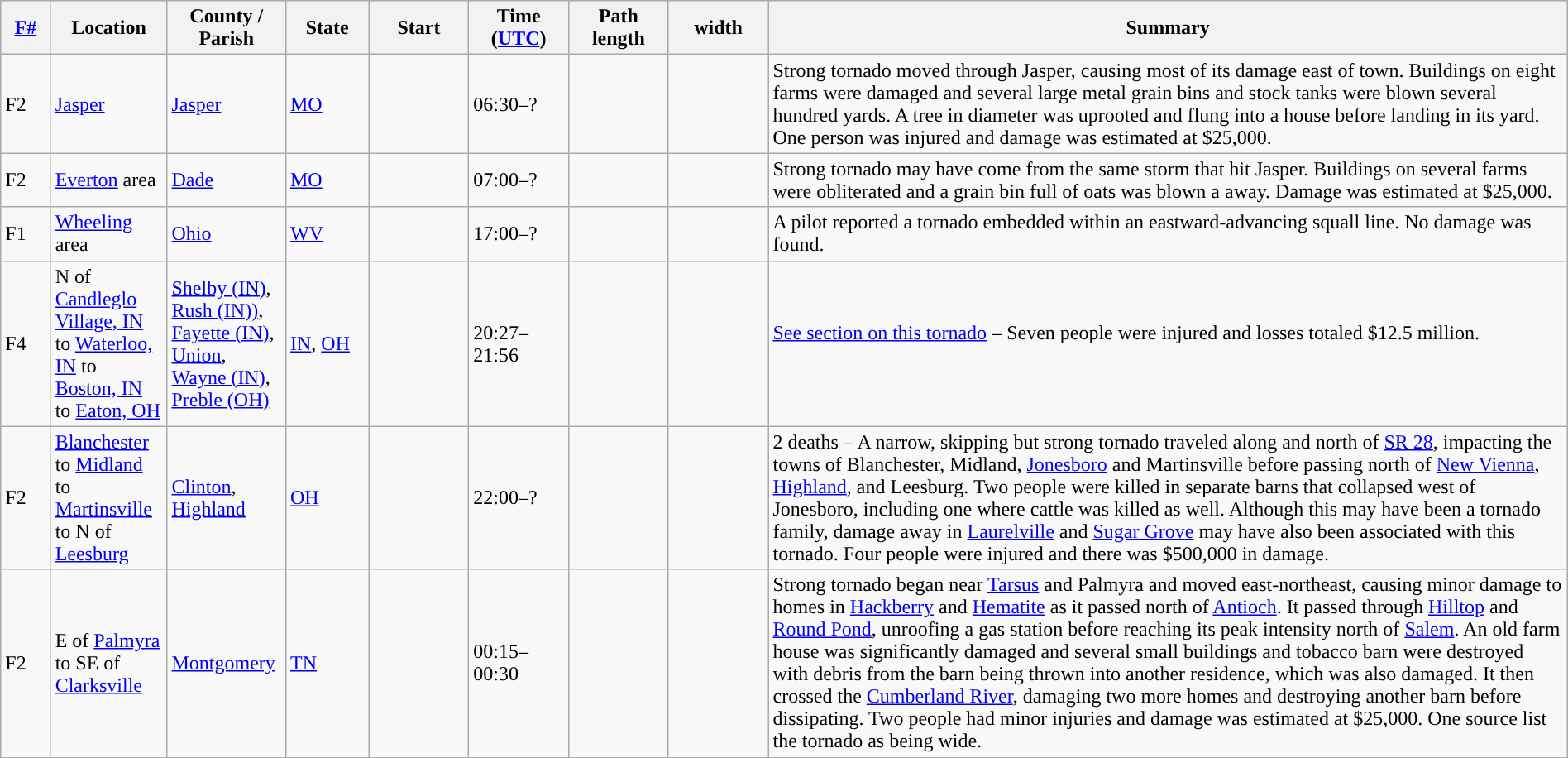<table class="wikitable sortable" style="width:100%;">
<tr>
<th scope="col"  style="width:3%; text-align:center;"><a href='#'>F#</a></th>
<th scope="col"  style="width:7%; text-align:center;" class="unsortable">Location</th>
<th scope="col"  style="width:6%; text-align:center;" class="unsortable">County / Parish</th>
<th scope="col"  style="width:5%; text-align:center;">State</th>
<th scope="col"  style="width:6%; text-align:center;">Start<br></th>
<th scope="col"  style="width:6%; text-align:center;">Time (<a href='#'>UTC</a>)</th>
<th scope="col"  style="width:6%; text-align:center;">Path length</th>
<th scope="col"  style="width:6%; text-align:center;"> width</th>
<th scope="col" class="unsortable" style="width:48%; text-align:center;">Summary</th>
</tr>
<tr>
<td>F2</td>
<td><a href='#'>Jasper</a></td>
<td><a href='#'>Jasper</a></td>
<td><a href='#'>MO</a></td>
<td></td>
<td>06:30–?</td>
<td></td>
<td></td>
<td>Strong tornado moved through Jasper, causing most of its damage east of town. Buildings on eight farms were damaged and several large metal grain bins and stock tanks were blown several hundred yards. A tree  in diameter was uprooted and flung into a house before landing in its yard. One person was injured and damage was estimated at $25,000.</td>
</tr>
<tr>
<td>F2</td>
<td><a href='#'>Everton</a> area</td>
<td><a href='#'>Dade</a></td>
<td><a href='#'>MO</a></td>
<td></td>
<td>07:00–?</td>
<td></td>
<td></td>
<td>Strong tornado may have come from the same storm that hit Jasper. Buildings on several farms were obliterated and a grain bin full of oats was blown a  away. Damage was estimated at $25,000.</td>
</tr>
<tr>
<td>F1</td>
<td><a href='#'>Wheeling</a> area</td>
<td><a href='#'>Ohio</a></td>
<td><a href='#'>WV</a></td>
<td></td>
<td>17:00–?</td>
<td></td>
<td></td>
<td>A pilot reported a tornado embedded within an eastward-advancing squall line. No damage was found.</td>
</tr>
<tr>
<td>F4</td>
<td>N of <a href='#'>Candleglo Village, IN</a> to <a href='#'>Waterloo, IN</a> to <a href='#'>Boston, IN</a> to <a href='#'>Eaton, OH</a></td>
<td><a href='#'>Shelby (IN)</a>, <a href='#'>Rush (IN))</a>, <a href='#'>Fayette (IN)</a>, <a href='#'>Union</a>, <a href='#'>Wayne (IN)</a>, <a href='#'>Preble (OH)</a></td>
<td><a href='#'>IN</a>, <a href='#'>OH</a></td>
<td></td>
<td>20:27–21:56</td>
<td></td>
<td></td>
<td><a href='#'>See section on this tornado</a> – Seven people were injured and losses totaled $12.5 million.<br><br></td>
</tr>
<tr>
<td>F2</td>
<td><a href='#'>Blanchester</a> to <a href='#'>Midland</a> to <a href='#'>Martinsville</a> to N of <a href='#'>Leesburg</a></td>
<td><a href='#'>Clinton</a>, <a href='#'>Highland</a></td>
<td><a href='#'>OH</a></td>
<td></td>
<td>22:00–?</td>
<td></td>
<td></td>
<td>2 deaths – A narrow, skipping but strong tornado traveled along and north of <a href='#'>SR 28</a>, impacting the towns of Blanchester, Midland, <a href='#'>Jonesboro</a> and Martinsville before passing north of <a href='#'>New Vienna</a>, <a href='#'>Highland</a>, and Leesburg. Two people were killed in separate barns that collapsed west of Jonesboro, including one where cattle was killed as well. Although this may have been a tornado family, damage  away in <a href='#'>Laurelville</a> and <a href='#'>Sugar Grove</a> may have also been associated with this tornado. Four people were injured and there was $500,000 in damage.<br></td>
</tr>
<tr>
<td>F2</td>
<td>E of <a href='#'>Palmyra</a> to SE of <a href='#'>Clarksville</a></td>
<td><a href='#'>Montgomery</a></td>
<td><a href='#'>TN</a></td>
<td></td>
<td>00:15–00:30</td>
<td></td>
<td></td>
<td>Strong tornado began near <a href='#'>Tarsus</a> and Palmyra and moved east-northeast, causing minor damage to homes in <a href='#'>Hackberry</a> and <a href='#'>Hematite</a> as it passed north of <a href='#'>Antioch</a>. It passed through <a href='#'>Hilltop</a> and <a href='#'>Round Pond</a>, unroofing a gas station before reaching its peak intensity north of <a href='#'>Salem</a>. An old farm house was significantly damaged and several small buildings and tobacco barn were destroyed with debris from the barn being thrown  into another residence, which was also damaged. It then crossed the <a href='#'>Cumberland River</a>, damaging two more homes and destroying another barn before dissipating. Two people had minor injuries and damage was estimated at $25,000. One source list the tornado as being  wide.</td>
</tr>
</table>
